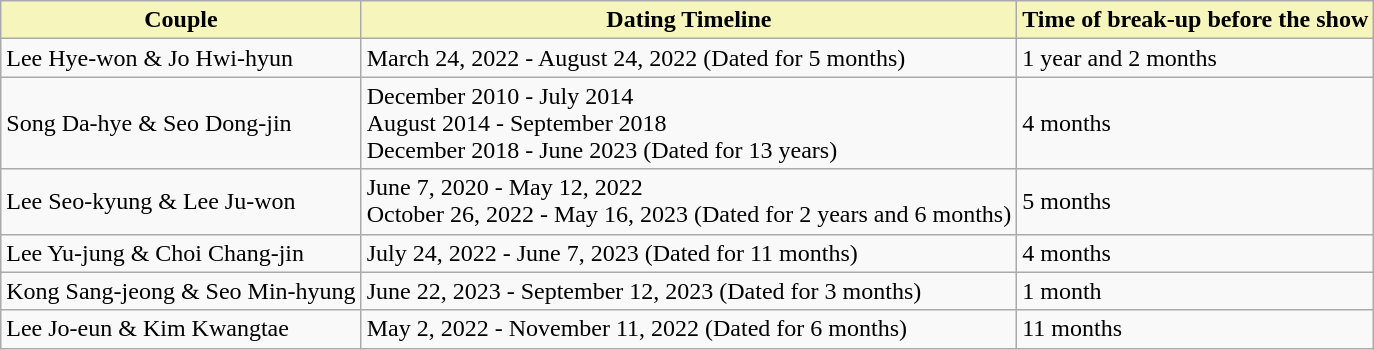<table class="wikitable sortable" style="line-color:none">
<tr style="background:#f5f5bc; font-weight:bold; text-align:center">
<td>Couple</td>
<td>Dating Timeline</td>
<td>Time of break-up before the show</td>
</tr>
<tr>
<td>Lee Hye-won & Jo Hwi-hyun</td>
<td>March 24, 2022 - August 24, 2022 (Dated for 5 months)</td>
<td>1 year and 2 months</td>
</tr>
<tr>
<td>Song Da-hye & Seo Dong-jin</td>
<td>December 2010 - July 2014 <br> August 2014 - September 2018 <br> December 2018 - June 2023 (Dated for 13 years)</td>
<td>4 months</td>
</tr>
<tr>
<td>Lee Seo-kyung & Lee Ju-won</td>
<td>June 7, 2020 - May 12, 2022 <br> October 26, 2022 - May 16, 2023 (Dated for 2 years and 6 months)</td>
<td>5 months</td>
</tr>
<tr>
<td>Lee Yu-jung & Choi Chang-jin</td>
<td>July 24, 2022 - June 7, 2023 (Dated for 11 months)</td>
<td>4 months</td>
</tr>
<tr>
<td>Kong Sang-jeong & Seo Min-hyung</td>
<td>June 22, 2023 - September 12, 2023 (Dated for 3 months)</td>
<td>1 month</td>
</tr>
<tr>
<td>Lee Jo-eun & Kim Kwangtae</td>
<td>May 2, 2022 - November 11, 2022 (Dated for 6 months)</td>
<td>11 months</td>
</tr>
</table>
